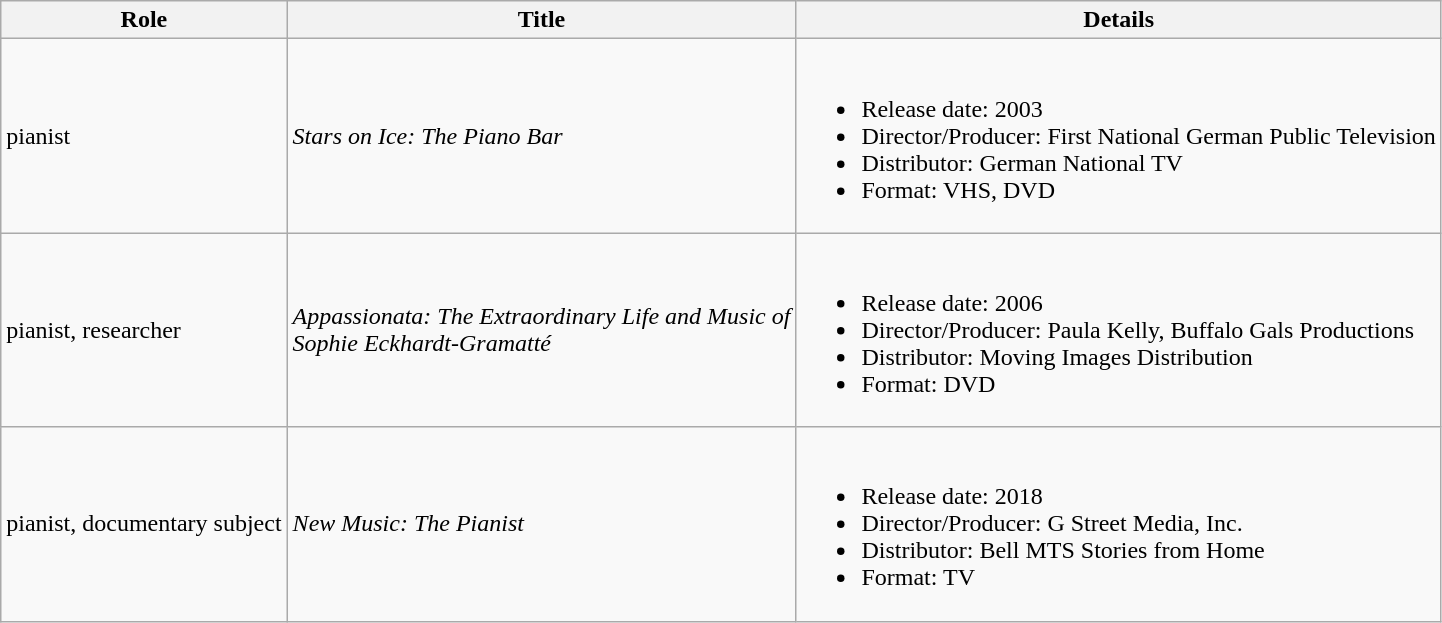<table class="wikitable">
<tr>
<th>Role</th>
<th>Title</th>
<th>Details</th>
</tr>
<tr>
<td>pianist</td>
<td><em>Stars on Ice: The Piano Bar</em></td>
<td><br><ul><li>Release date: 2003</li><li>Director/Producer: First National German Public Television</li><li>Distributor: German National TV</li><li>Format: VHS, DVD</li></ul></td>
</tr>
<tr>
<td>pianist, researcher</td>
<td><em>Appassionata: The Extraordinary Life and Music of</em><br><em>Sophie Eckhardt-Gramatté</em></td>
<td><br><ul><li>Release date: 2006</li><li>Director/Producer: Paula Kelly, Buffalo Gals Productions</li><li>Distributor: Moving Images Distribution</li><li>Format: DVD</li></ul></td>
</tr>
<tr>
<td>pianist, documentary subject</td>
<td><em>New Music: The Pianist</em></td>
<td><br><ul><li>Release date: 2018</li><li>Director/Producer: G Street Media, Inc.</li><li>Distributor: Bell MTS Stories from Home</li><li>Format: TV</li></ul></td>
</tr>
</table>
